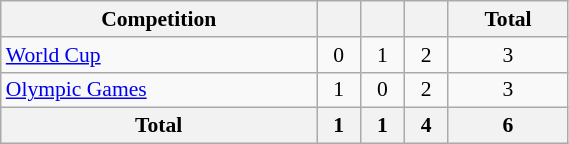<table class="wikitable" style="width:30%; font-size:90%; text-align:center;">
<tr>
<th>Competition</th>
<th></th>
<th></th>
<th></th>
<th>Total</th>
</tr>
<tr>
<td align=left><a href='#'>World Cup</a></td>
<td>0</td>
<td>1</td>
<td>2</td>
<td>3</td>
</tr>
<tr>
<td align=left><a href='#'>Olympic Games</a></td>
<td>1</td>
<td>0</td>
<td>2</td>
<td>3</td>
</tr>
<tr>
<th>Total</th>
<th>1</th>
<th>1</th>
<th>4</th>
<th>6</th>
</tr>
</table>
